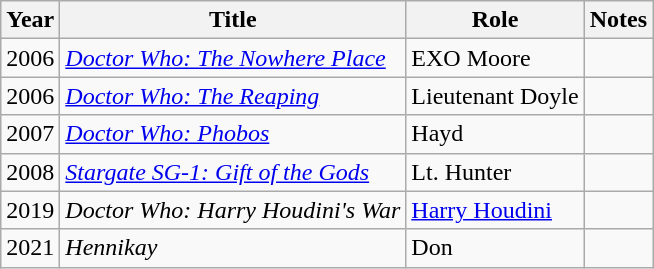<table class="wikitable sortable">
<tr>
<th>Year</th>
<th>Title</th>
<th>Role</th>
<th>Notes</th>
</tr>
<tr>
<td>2006</td>
<td><em><a href='#'>Doctor Who: The Nowhere Place</a></em></td>
<td>EXO Moore</td>
<td></td>
</tr>
<tr>
<td>2006</td>
<td><em><a href='#'>Doctor Who: The Reaping</a></em></td>
<td>Lieutenant Doyle</td>
<td></td>
</tr>
<tr>
<td>2007</td>
<td><em><a href='#'>Doctor Who: Phobos</a></em></td>
<td>Hayd</td>
<td></td>
</tr>
<tr>
<td>2008</td>
<td><em><a href='#'>Stargate SG-1: Gift of the Gods</a></em></td>
<td>Lt. Hunter</td>
<td></td>
</tr>
<tr>
<td>2019</td>
<td><em>Doctor Who: Harry Houdini's War</em></td>
<td><a href='#'>Harry Houdini</a></td>
<td></td>
</tr>
<tr>
<td>2021</td>
<td><em>Hennikay</em></td>
<td>Don</td>
<td></td>
</tr>
</table>
